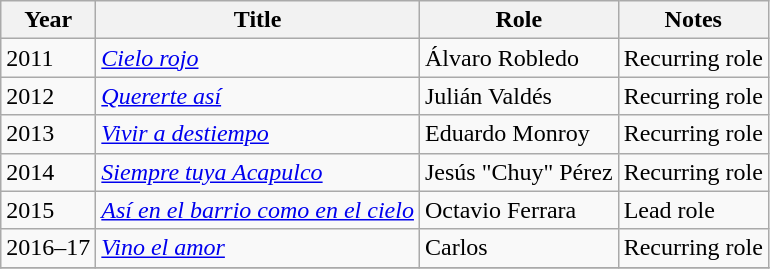<table class="wikitable sortable">
<tr>
<th>Year</th>
<th>Title</th>
<th>Role</th>
<th>Notes</th>
</tr>
<tr>
<td>2011</td>
<td><em><a href='#'>Cielo rojo</a></em></td>
<td>Álvaro Robledo</td>
<td>Recurring role</td>
</tr>
<tr>
<td>2012</td>
<td><em><a href='#'>Quererte así</a></em></td>
<td>Julián Valdés</td>
<td>Recurring role</td>
</tr>
<tr>
<td>2013</td>
<td><em><a href='#'>Vivir a destiempo</a></em></td>
<td>Eduardo Monroy</td>
<td>Recurring role</td>
</tr>
<tr>
<td>2014</td>
<td><em><a href='#'>Siempre tuya Acapulco</a></em></td>
<td>Jesús "Chuy" Pérez</td>
<td>Recurring role</td>
</tr>
<tr>
<td>2015</td>
<td><em><a href='#'>Así en el barrio como en el cielo</a></em></td>
<td>Octavio Ferrara</td>
<td>Lead role</td>
</tr>
<tr>
<td>2016–17</td>
<td><em><a href='#'>Vino el amor</a></em></td>
<td>Carlos</td>
<td>Recurring role</td>
</tr>
<tr>
</tr>
</table>
